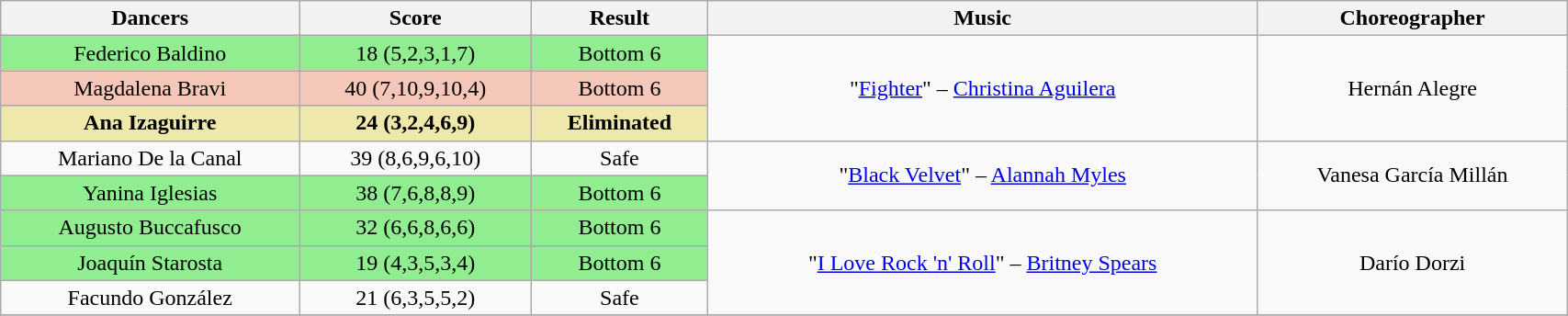<table class="wikitable" width="90%" style="text-align:center;">
<tr bgcolor="f2f2f2">
<td><strong>Dancers</strong></td>
<td><strong>Score</strong></td>
<td><strong>Result</strong></td>
<td><strong>Music</strong></td>
<td><strong>Choreographer</strong></td>
</tr>
<tr>
<td bgcolor=lightgreen>Federico Baldino</td>
<td bgcolor=lightgreen>18 (5,2,3,1,7)</td>
<td bgcolor=lightgreen>Bottom 6</td>
<td rowspan=3>"<a href='#'>Fighter</a>" – <a href='#'>Christina Aguilera</a></td>
<td rowspan=3>Hernán Alegre</td>
</tr>
<tr bgcolor=#f4c7b8>
<td>Magdalena Bravi</td>
<td>40 (7,10,9,10,4)</td>
<td>Bottom 6</td>
</tr>
<tr bgcolor=palegoldenrod>
<td><strong>Ana Izaguirre</strong></td>
<td><strong>24 (3,2,4,6,9)</strong></td>
<td><strong>Eliminated</strong></td>
</tr>
<tr>
<td>Mariano De la Canal</td>
<td>39 (8,6,9,6,10)</td>
<td>Safe</td>
<td rowspan=2>"<a href='#'>Black Velvet</a>" – <a href='#'>Alannah Myles</a></td>
<td rowspan=2>Vanesa García Millán</td>
</tr>
<tr bgcolor=lightgreen>
<td>Yanina Iglesias</td>
<td>38 (7,6,8,8,9)</td>
<td>Bottom 6</td>
</tr>
<tr>
<td bgcolor=lightgreen>Augusto Buccafusco</td>
<td bgcolor=lightgreen>32 (6,6,8,6,6)</td>
<td bgcolor=lightgreen>Bottom 6</td>
<td rowspan=3>"<a href='#'>I Love Rock 'n' Roll</a>" – <a href='#'>Britney Spears</a></td>
<td rowspan=3>Darío Dorzi</td>
</tr>
<tr bgcolor=lightgreen>
<td>Joaquín Starosta</td>
<td>19 (4,3,5,3,4)</td>
<td>Bottom 6</td>
</tr>
<tr>
<td>Facundo González</td>
<td>21 (6,3,5,5,2)</td>
<td>Safe</td>
</tr>
<tr>
</tr>
</table>
